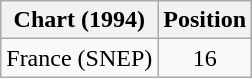<table class="wikitable">
<tr>
<th>Chart (1994)</th>
<th>Position</th>
</tr>
<tr>
<td>France (SNEP)</td>
<td align="center">16</td>
</tr>
</table>
